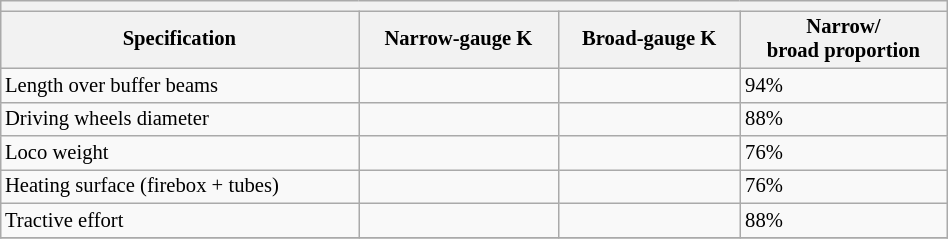<table class="wikitable" border= "1" style= "width:50%; font-size: 86%; margin-left:2em; margin-right:2em; margin-bottom:2em">
<tr>
<th colspan="4"></th>
</tr>
<tr>
<th scope="col">Specification</th>
<th scope="col">Narrow-gauge K</th>
<th scope="col">Broad-gauge K</th>
<th scope="col">Narrow/<br>broad proportion</th>
</tr>
<tr>
<td>Length over buffer beams</td>
<td></td>
<td></td>
<td>94%</td>
</tr>
<tr>
<td>Driving wheels diameter</td>
<td></td>
<td></td>
<td>88%</td>
</tr>
<tr>
<td>Loco weight</td>
<td></td>
<td></td>
<td>76%</td>
</tr>
<tr>
<td>Heating surface (firebox + tubes)</td>
<td></td>
<td></td>
<td>76%</td>
</tr>
<tr>
<td>Tractive effort</td>
<td></td>
<td></td>
<td>88%</td>
</tr>
<tr>
</tr>
</table>
